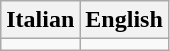<table class='wikitable'>
<tr>
<th>Italian</th>
<th>English</th>
</tr>
<tr>
<td></td>
<td></td>
</tr>
</table>
